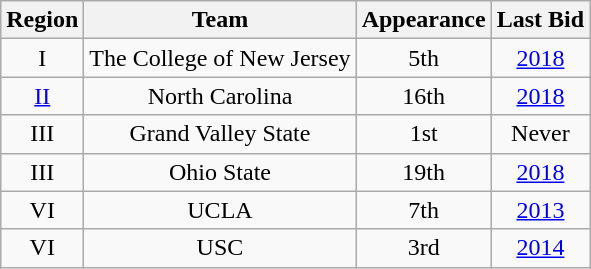<table class="wikitable sortable" style="text-align:center">
<tr>
<th>Region</th>
<th>Team</th>
<th>Appearance</th>
<th>Last Bid</th>
</tr>
<tr>
<td>I</td>
<td>The College of New Jersey</td>
<td>5th</td>
<td><a href='#'>2018</a></td>
</tr>
<tr>
<td><a href='#'>II</a></td>
<td>North Carolina</td>
<td>16th</td>
<td><a href='#'>2018</a></td>
</tr>
<tr>
<td>III</td>
<td>Grand Valley State</td>
<td>1st</td>
<td>Never</td>
</tr>
<tr>
<td>III</td>
<td>Ohio State</td>
<td>19th</td>
<td><a href='#'>2018</a></td>
</tr>
<tr>
<td>VI</td>
<td>UCLA</td>
<td>7th</td>
<td><a href='#'>2013</a></td>
</tr>
<tr>
<td>VI</td>
<td>USC</td>
<td>3rd</td>
<td><a href='#'>2014</a></td>
</tr>
</table>
